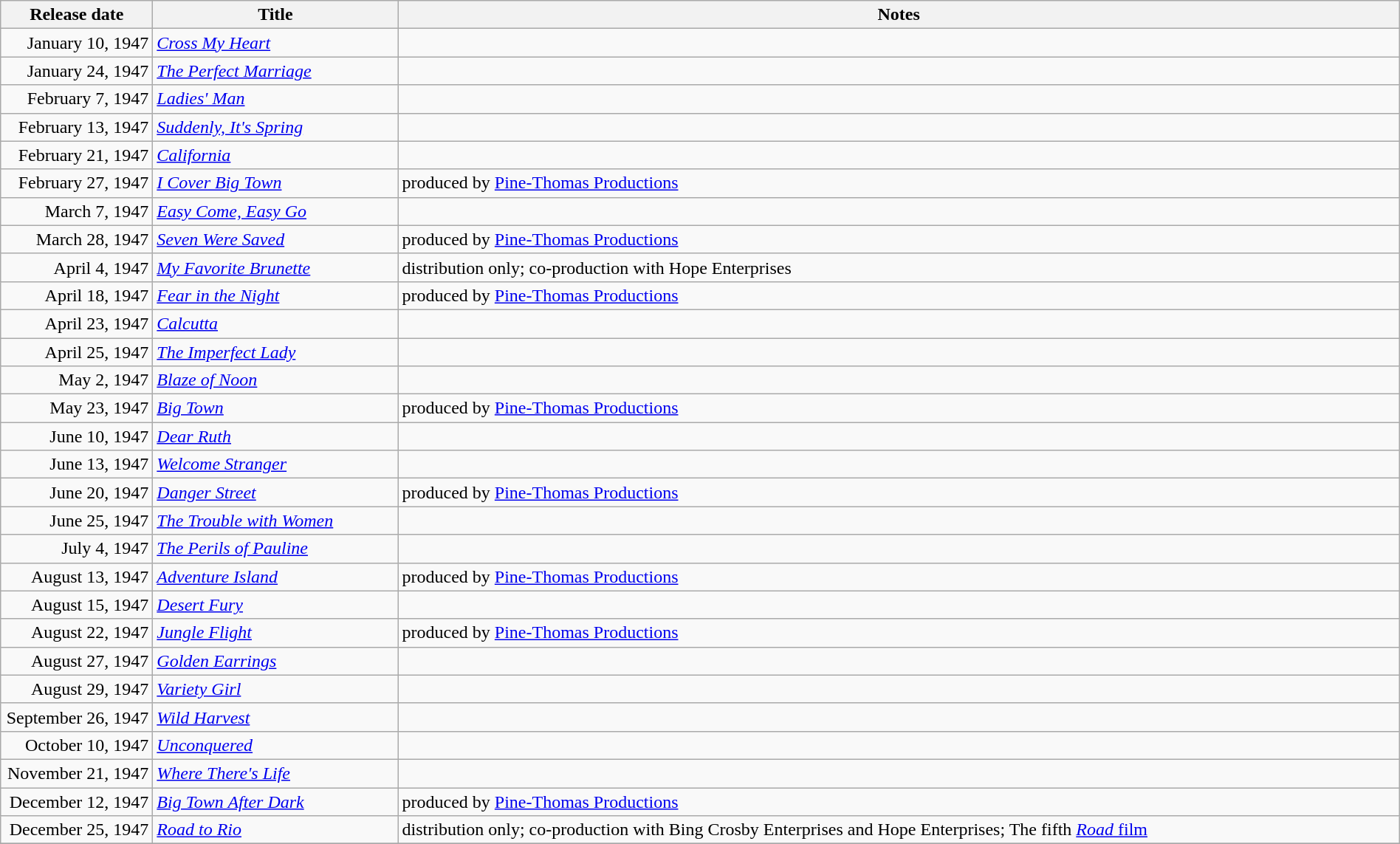<table class="wikitable sortable" style="width:100%;">
<tr>
<th scope="col" style="width:130px;">Release date</th>
<th>Title</th>
<th>Notes</th>
</tr>
<tr>
<td style="text-align:right;">January 10, 1947</td>
<td><em><a href='#'>Cross My Heart</a></em></td>
<td></td>
</tr>
<tr>
<td style="text-align:right;">January 24, 1947</td>
<td><em><a href='#'>The Perfect Marriage</a></em></td>
<td></td>
</tr>
<tr>
<td style="text-align:right;">February 7, 1947</td>
<td><em><a href='#'>Ladies' Man</a></em></td>
<td></td>
</tr>
<tr>
<td style="text-align:right;">February 13, 1947</td>
<td><em><a href='#'>Suddenly, It's Spring</a></em></td>
<td></td>
</tr>
<tr>
<td style="text-align:right;">February 21, 1947</td>
<td><em><a href='#'>California</a></em></td>
<td></td>
</tr>
<tr>
<td style="text-align:right;">February 27, 1947</td>
<td><em><a href='#'>I Cover Big Town</a></em></td>
<td>produced by <a href='#'>Pine-Thomas Productions</a></td>
</tr>
<tr>
<td style="text-align:right;">March 7, 1947</td>
<td><em><a href='#'>Easy Come, Easy Go</a></em></td>
<td></td>
</tr>
<tr>
<td style="text-align:right;">March 28, 1947</td>
<td><em><a href='#'>Seven Were Saved</a></em></td>
<td>produced by <a href='#'>Pine-Thomas Productions</a></td>
</tr>
<tr>
<td style="text-align:right;">April 4, 1947</td>
<td><em><a href='#'>My Favorite Brunette</a></em></td>
<td>distribution only; co-production with Hope Enterprises</td>
</tr>
<tr>
<td style="text-align:right;">April 18, 1947</td>
<td><em><a href='#'>Fear in the Night</a></em></td>
<td>produced by <a href='#'>Pine-Thomas Productions</a></td>
</tr>
<tr>
<td style="text-align:right;">April 23, 1947</td>
<td><em><a href='#'>Calcutta</a></em></td>
<td></td>
</tr>
<tr>
<td style="text-align:right;">April 25, 1947</td>
<td><em><a href='#'>The Imperfect Lady</a></em></td>
<td></td>
</tr>
<tr>
<td style="text-align:right;">May 2, 1947</td>
<td><em><a href='#'>Blaze of Noon</a></em></td>
<td></td>
</tr>
<tr>
<td style="text-align:right;">May 23, 1947</td>
<td><em><a href='#'>Big Town</a></em></td>
<td>produced by <a href='#'>Pine-Thomas Productions</a></td>
</tr>
<tr>
<td style="text-align:right;">June 10, 1947</td>
<td><em><a href='#'>Dear Ruth</a></em></td>
<td></td>
</tr>
<tr>
<td style="text-align:right;">June 13, 1947</td>
<td><em><a href='#'>Welcome Stranger</a></em></td>
<td></td>
</tr>
<tr>
<td style="text-align:right;">June 20, 1947</td>
<td><em><a href='#'>Danger Street</a></em></td>
<td>produced by <a href='#'>Pine-Thomas Productions</a></td>
</tr>
<tr>
<td style="text-align:right;">June 25, 1947</td>
<td><em><a href='#'>The Trouble with Women</a></em></td>
<td></td>
</tr>
<tr>
<td style="text-align:right;">July 4, 1947</td>
<td><em><a href='#'>The Perils of Pauline</a></em></td>
<td></td>
</tr>
<tr>
<td style="text-align:right;">August 13, 1947</td>
<td><em><a href='#'>Adventure Island</a></em></td>
<td>produced by <a href='#'>Pine-Thomas Productions</a></td>
</tr>
<tr>
<td style="text-align:right;">August 15, 1947</td>
<td><em><a href='#'>Desert Fury</a></em></td>
<td></td>
</tr>
<tr>
<td style="text-align:right;">August 22, 1947</td>
<td><em><a href='#'>Jungle Flight</a></em></td>
<td>produced by <a href='#'>Pine-Thomas Productions</a></td>
</tr>
<tr>
<td style="text-align:right;">August 27, 1947</td>
<td><em><a href='#'>Golden Earrings</a></em></td>
<td></td>
</tr>
<tr>
<td style="text-align:right;">August 29, 1947</td>
<td><em><a href='#'>Variety Girl</a></em></td>
<td></td>
</tr>
<tr>
<td style="text-align:right;">September 26, 1947</td>
<td><em><a href='#'>Wild Harvest</a></em></td>
<td></td>
</tr>
<tr>
<td style="text-align:right;">October 10, 1947</td>
<td><em><a href='#'>Unconquered</a></em></td>
<td></td>
</tr>
<tr>
<td style="text-align:right;">November 21, 1947</td>
<td><em><a href='#'>Where There's Life</a></em></td>
<td></td>
</tr>
<tr>
<td style="text-align:right;">December 12, 1947</td>
<td><em><a href='#'>Big Town After Dark</a></em></td>
<td>produced by <a href='#'>Pine-Thomas Productions</a></td>
</tr>
<tr>
<td style="text-align:right;">December 25, 1947</td>
<td><em><a href='#'>Road to Rio</a></em></td>
<td>distribution only; co-production with Bing Crosby Enterprises and Hope Enterprises; The fifth <a href='#'><em>Road</em> film</a></td>
</tr>
<tr>
</tr>
</table>
